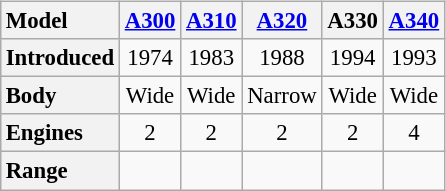<table class="wikitable" style="float:right; margin-left:1em; text-align: center; font-size:95%">
<tr>
<th style="text-align: left">Model</th>
<th><a href='#'>A300</a></th>
<th><a href='#'>A310</a></th>
<th><a href='#'>A320</a></th>
<th>A330</th>
<th><a href='#'>A340</a></th>
</tr>
<tr>
<th scope="row" style="text-align: left"><strong>Introduced</strong></th>
<td>1974</td>
<td>1983</td>
<td>1988</td>
<td>1994</td>
<td>1993</td>
</tr>
<tr>
<th scope="row" style="text-align: left"><strong>Body</strong></th>
<td>Wide</td>
<td>Wide</td>
<td>Narrow</td>
<td>Wide</td>
<td>Wide</td>
</tr>
<tr>
<th scope="row" style="text-align: left"><strong>Engines</strong></th>
<td>2</td>
<td>2</td>
<td>2</td>
<td>2</td>
<td>4</td>
</tr>
<tr>
<th scope="row" style="text-align: left"><strong>Range</strong></th>
<td style="font-size: 85%"></td>
<td style="font-size: 85%"></td>
<td style="font-size: 85%"></td>
<td style="font-size: 85%"> </td>
<td style="font-size: 85%"> </td>
</tr>
</table>
